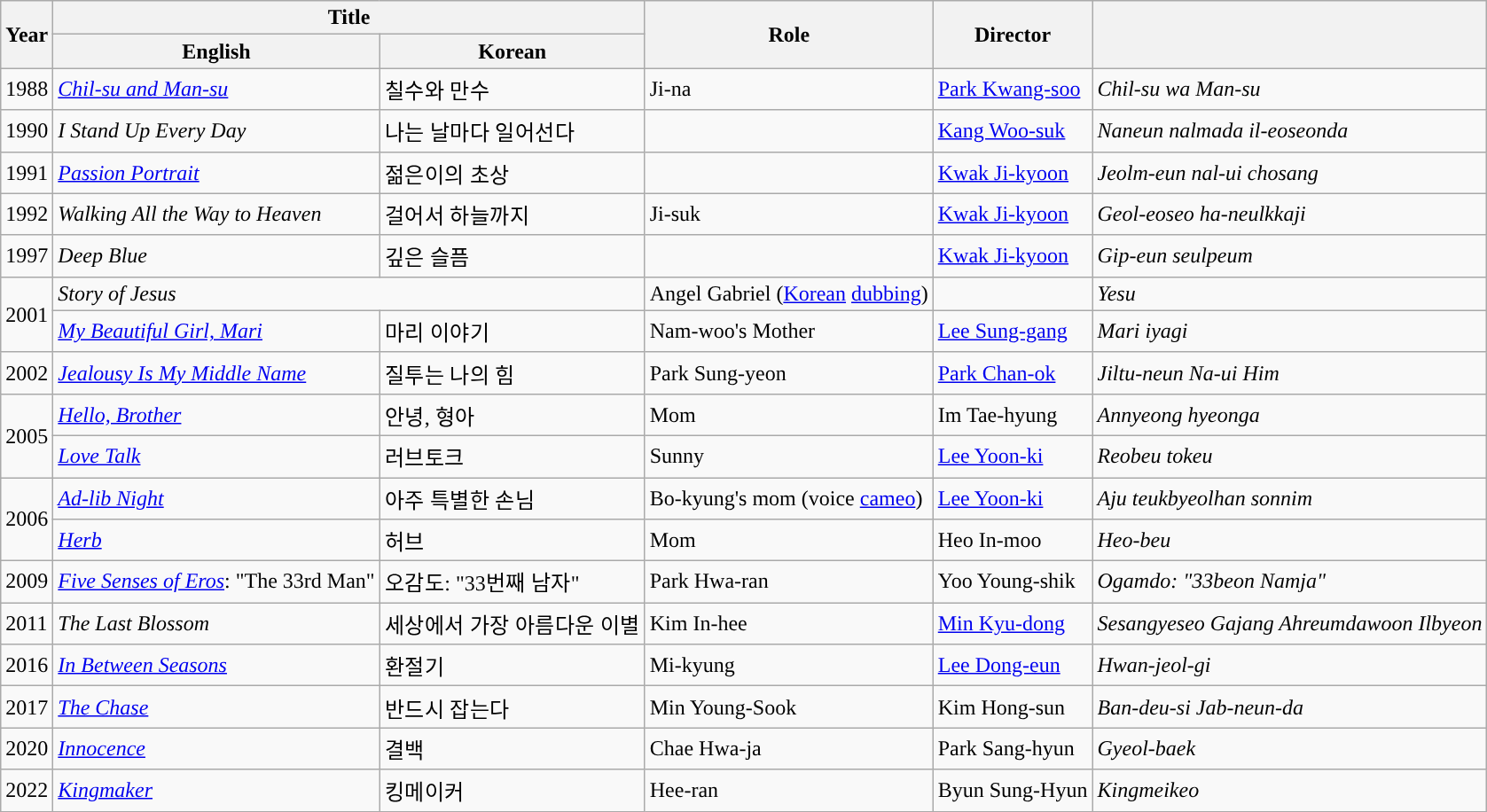<table class="wikitable sortable plainrowheaders" style="text-align:left; font-size:100%;">
<tr>
<th scope="col" rowspan="2">Year</th>
<th scope="col" colspan="2">Title</th>
<th scope="col" rowspan="2">Role</th>
<th scope="col" rowspan="2">Director</th>
<th scope="col" rowspan="2" class="unsortable"></th>
</tr>
<tr>
<th>English</th>
<th>Korean</th>
</tr>
<tr>
<td>1988</td>
<td><em><a href='#'>Chil-su and Man-su</a></em></td>
<td>칠수와 만수</td>
<td>Ji-na</td>
<td><a href='#'>Park Kwang-soo</a></td>
<td><em>Chil-su wa Man-su</em></td>
</tr>
<tr>
<td>1990</td>
<td><em>I Stand Up Every Day</em></td>
<td>나는 날마다 일어선다</td>
<td></td>
<td><a href='#'>Kang Woo-suk</a></td>
<td><em>Naneun nalmada il-eoseonda</em></td>
</tr>
<tr>
<td>1991</td>
<td><em><a href='#'>Passion Portrait</a></em></td>
<td>젊은이의 초상</td>
<td></td>
<td><a href='#'>Kwak Ji-kyoon</a></td>
<td><em>Jeolm-eun nal-ui chosang</em></td>
</tr>
<tr>
<td>1992</td>
<td><em>Walking All the Way to Heaven</em></td>
<td>걸어서 하늘까지</td>
<td>Ji-suk</td>
<td><a href='#'>Kwak Ji-kyoon</a></td>
<td><em>Geol-eoseo ha-neulkkaji</em></td>
</tr>
<tr>
<td>1997</td>
<td><em>Deep Blue</em></td>
<td>깊은 슬픔</td>
<td></td>
<td><a href='#'>Kwak Ji-kyoon</a></td>
<td><em>Gip-eun seulpeum</em></td>
</tr>
<tr>
<td rowspan=2>2001</td>
<td colspan="2"><em>Story of Jesus</em></td>
<td>Angel Gabriel (<a href='#'>Korean</a> <a href='#'>dubbing</a>)</td>
<td></td>
<td><em>Yesu</em></td>
</tr>
<tr>
<td><em><a href='#'>My Beautiful Girl, Mari</a></em></td>
<td>마리 이야기</td>
<td>Nam-woo's Mother</td>
<td><a href='#'>Lee Sung-gang</a></td>
<td><em>Mari iyagi</em></td>
</tr>
<tr>
<td>2002</td>
<td><em><a href='#'>Jealousy Is My Middle Name</a></em></td>
<td>질투는 나의 힘</td>
<td>Park Sung-yeon</td>
<td><a href='#'>Park Chan-ok</a></td>
<td><em>Jiltu-neun Na-ui Him</em></td>
</tr>
<tr>
<td rowspan=2>2005</td>
<td><em><a href='#'>Hello, Brother</a></em></td>
<td>안녕, 형아</td>
<td>Mom</td>
<td>Im Tae-hyung</td>
<td><em>Annyeong hyeonga</em></td>
</tr>
<tr>
<td><em><a href='#'>Love Talk</a></em></td>
<td>러브토크</td>
<td>Sunny</td>
<td><a href='#'>Lee Yoon-ki</a></td>
<td><em>Reobeu tokeu</em></td>
</tr>
<tr>
<td rowspan=2>2006</td>
<td><em><a href='#'>Ad-lib Night</a></em></td>
<td>아주 특별한 손님</td>
<td>Bo-kyung's mom (voice <a href='#'>cameo</a>)</td>
<td><a href='#'>Lee Yoon-ki</a></td>
<td><em>Aju teukbyeolhan sonnim</em></td>
</tr>
<tr>
<td><em><a href='#'>Herb</a></em></td>
<td>허브</td>
<td>Mom</td>
<td>Heo In-moo</td>
<td><em>Heo-beu</em></td>
</tr>
<tr>
<td>2009</td>
<td><em><a href='#'>Five Senses of Eros</a></em>: "The 33rd Man"</td>
<td>오감도: "33번째 남자"</td>
<td>Park Hwa-ran</td>
<td>Yoo Young-shik</td>
<td><em>Ogamdo: "33beon Namja"</em></td>
</tr>
<tr>
<td>2011</td>
<td><em>The Last Blossom</em></td>
<td>세상에서 가장 아름다운 이별</td>
<td>Kim In-hee</td>
<td><a href='#'>Min Kyu-dong</a></td>
<td><em>Sesangyeseo Gajang Ahreumdawoon Ilbyeon</em></td>
</tr>
<tr>
<td>2016</td>
<td><em><a href='#'>In Between Seasons</a></em></td>
<td>환절기</td>
<td>Mi-kyung</td>
<td><a href='#'>Lee Dong-eun</a></td>
<td><em>Hwan-jeol-gi</em></td>
</tr>
<tr>
<td>2017</td>
<td><em><a href='#'>The Chase</a></em></td>
<td>반드시 잡는다</td>
<td>Min Young-Sook</td>
<td>Kim Hong-sun</td>
<td><em>Ban-deu-si Jab-neun-da</em></td>
</tr>
<tr>
<td>2020</td>
<td><em><a href='#'>Innocence</a></em></td>
<td>결백</td>
<td>Chae Hwa-ja</td>
<td>Park Sang-hyun</td>
<td><em>Gyeol-baek</em></td>
</tr>
<tr>
<td>2022</td>
<td><em><a href='#'>Kingmaker</a></em></td>
<td>킹메이커</td>
<td>Hee-ran</td>
<td>Byun Sung-Hyun</td>
<td><em>Kingmeikeo</em></td>
</tr>
</table>
